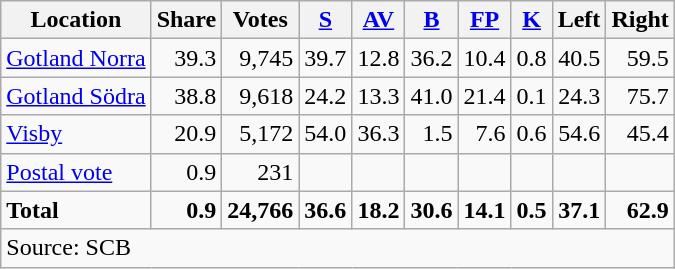<table class="wikitable sortable" style=text-align:right>
<tr>
<th>Location</th>
<th>Share</th>
<th>Votes</th>
<th><a href='#'>S</a></th>
<th><a href='#'>AV</a></th>
<th><a href='#'>B</a></th>
<th><a href='#'>FP</a></th>
<th><a href='#'>K</a></th>
<th>Left</th>
<th>Right</th>
</tr>
<tr>
<td align=left><a href='#'>Gotland Norra</a></td>
<td>39.3</td>
<td>9,745</td>
<td>39.7</td>
<td>12.8</td>
<td>36.2</td>
<td>10.4</td>
<td>0.8</td>
<td>40.5</td>
<td>59.5</td>
</tr>
<tr>
<td align=left><a href='#'>Gotland Södra</a></td>
<td>38.8</td>
<td>9,618</td>
<td>24.2</td>
<td>13.3</td>
<td>41.0</td>
<td>21.4</td>
<td>0.1</td>
<td>24.3</td>
<td>75.7</td>
</tr>
<tr>
<td align=left><a href='#'>Visby</a></td>
<td>20.9</td>
<td>5,172</td>
<td>54.0</td>
<td>36.3</td>
<td>1.5</td>
<td>7.6</td>
<td>0.6</td>
<td>54.6</td>
<td>45.4</td>
</tr>
<tr>
<td align=left><a href='#'>Postal vote</a></td>
<td>0.9</td>
<td>231</td>
<td></td>
<td></td>
<td></td>
<td></td>
<td></td>
<td></td>
<td></td>
</tr>
<tr>
<td align=left><strong>Total</strong></td>
<td><strong>0.9</strong></td>
<td><strong>24,766</strong></td>
<td><strong>36.6</strong></td>
<td><strong>18.2</strong></td>
<td><strong>30.6</strong></td>
<td><strong>14.1</strong></td>
<td><strong>0.5</strong></td>
<td><strong>37.1</strong></td>
<td><strong>62.9</strong></td>
</tr>
<tr>
<td align=left colspan=10>Source: SCB </td>
</tr>
</table>
